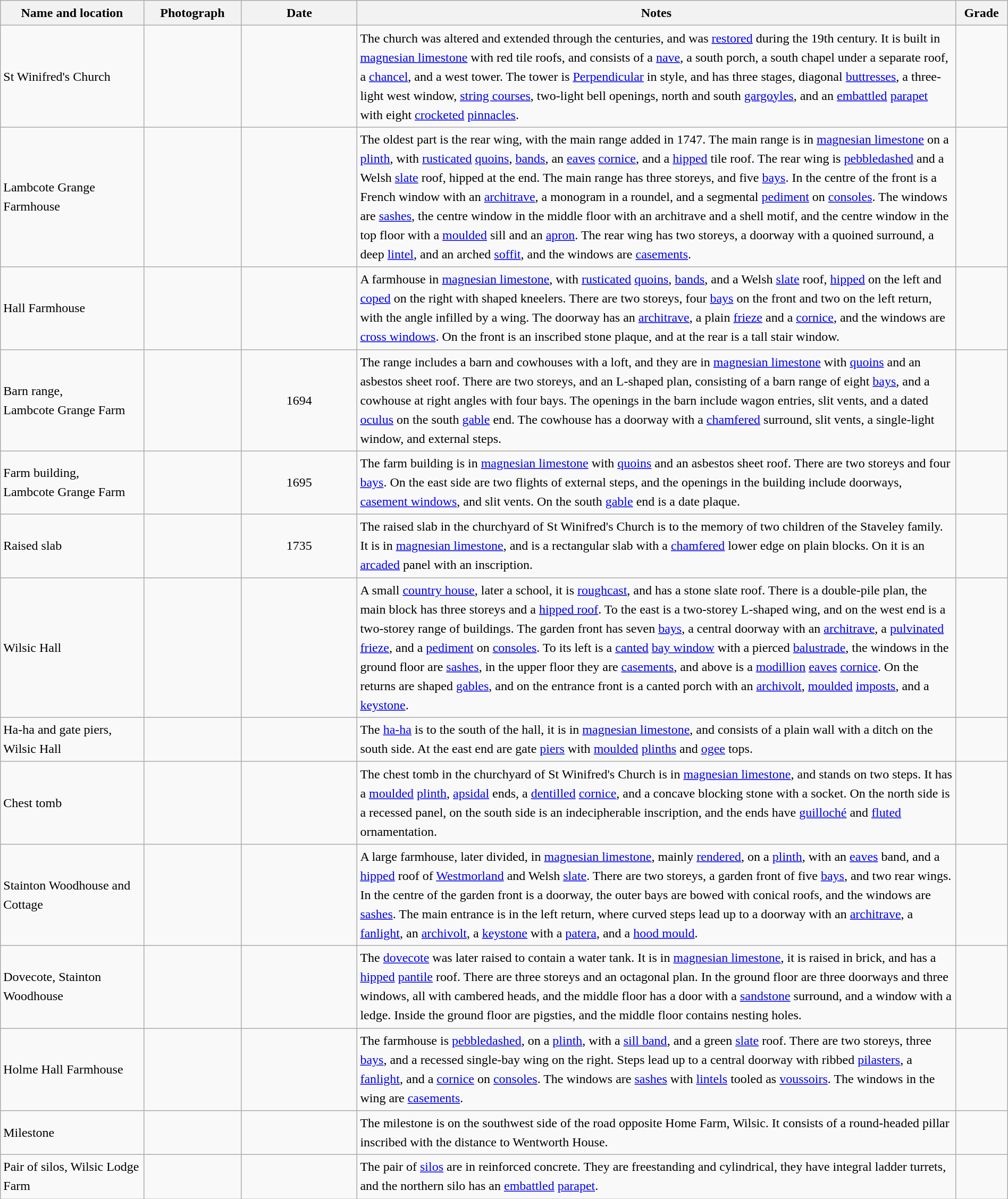<table class="wikitable sortable plainrowheaders" style="width:100%; border:0; text-align:left; line-height:150%;">
<tr>
<th scope="col"  style="width:150px">Name and location</th>
<th scope="col"  style="width:100px" class="unsortable">Photograph</th>
<th scope="col"  style="width:120px">Date</th>
<th scope="col"  style="width:650px" class="unsortable">Notes</th>
<th scope="col"  style="width:50px">Grade</th>
</tr>
<tr>
<td>St Winifred's Church<br><small></small></td>
<td></td>
<td align="center"></td>
<td>The church was altered and extended through the centuries, and was <a href='#'>restored</a> during the 19th century.  It is built in <a href='#'>magnesian limestone</a> with red tile roofs, and consists of a <a href='#'>nave</a>, a south porch, a south chapel under a separate roof, a <a href='#'>chancel</a>, and a west tower.  The tower is <a href='#'>Perpendicular</a> in style, and has three stages, diagonal <a href='#'>buttresses</a>, a three-light west window, <a href='#'>string courses</a>, two-light bell openings, north and south <a href='#'>gargoyles</a>, and an <a href='#'>embattled</a> <a href='#'>parapet</a> with eight <a href='#'>crocketed</a> <a href='#'>pinnacles</a>.</td>
<td align="center" ></td>
</tr>
<tr>
<td>Lambcote Grange Farmhouse<br><small></small></td>
<td></td>
<td align="center"></td>
<td>The oldest part is the rear wing, with the main range added in 1747.  The main range is in <a href='#'>magnesian limestone</a> on a <a href='#'>plinth</a>, with <a href='#'>rusticated</a> <a href='#'>quoins</a>, <a href='#'>bands</a>, an <a href='#'>eaves</a> <a href='#'>cornice</a>, and a <a href='#'>hipped</a> tile roof.  The rear wing is <a href='#'>pebbledashed</a> and a Welsh <a href='#'>slate</a> roof, hipped at the end. The main range has three storeys, and five <a href='#'>bays</a>.  In the centre of the front is a French window with an <a href='#'>architrave</a>, a monogram in a roundel, and a segmental <a href='#'>pediment</a> on <a href='#'>consoles</a>.  The windows are <a href='#'>sashes</a>, the centre window in the middle floor with an architrave and a shell motif, and the centre window in the top floor with a <a href='#'>moulded</a> sill and an <a href='#'>apron</a>.  The rear wing has two storeys, a doorway with a quoined surround, a deep <a href='#'>lintel</a>, and an arched <a href='#'>soffit</a>, and the windows are <a href='#'>casements</a>.</td>
<td align="center" ></td>
</tr>
<tr>
<td>Hall Farmhouse<br><small></small></td>
<td></td>
<td align="center"></td>
<td>A farmhouse in <a href='#'>magnesian limestone</a>, with <a href='#'>rusticated</a> <a href='#'>quoins</a>, <a href='#'>bands</a>, and a Welsh <a href='#'>slate</a> roof, <a href='#'>hipped</a> on the left and <a href='#'>coped</a> on the right with shaped kneelers.  There are two storeys, four <a href='#'>bays</a> on the front and two on the left return, with the angle infilled by a wing.  The doorway has an <a href='#'>architrave</a>, a plain <a href='#'>frieze</a> and a <a href='#'>cornice</a>, and the windows are <a href='#'>cross windows</a>.  On the front is an inscribed stone plaque, and at the rear is a tall stair window.</td>
<td align="center" ></td>
</tr>
<tr>
<td>Barn range,<br>Lambcote Grange Farm<br><small></small></td>
<td></td>
<td align="center">1694</td>
<td>The range includes a barn and cowhouses with a loft, and they are in <a href='#'>magnesian limestone</a> with <a href='#'>quoins</a> and an asbestos sheet roof.   There are two storeys, and an L-shaped plan, consisting of a barn range of eight <a href='#'>bays</a>, and a cowhouse at right angles with four bays.  The openings in the barn include wagon entries, slit vents, and a dated <a href='#'>oculus</a> on the south <a href='#'>gable</a> end.  The cowhouse has a doorway with a <a href='#'>chamfered</a> surround, slit vents, a single-light window, and external steps.</td>
<td align="center" ></td>
</tr>
<tr>
<td>Farm building,<br>Lambcote Grange Farm<br><small></small></td>
<td></td>
<td align="center">1695</td>
<td>The farm building is in <a href='#'>magnesian limestone</a> with <a href='#'>quoins</a> and an asbestos sheet roof.  There are two storeys and four <a href='#'>bays</a>.  On the east side are two flights of external steps, and the openings in the building include doorways, <a href='#'>casement windows</a>, and slit vents.  On the south <a href='#'>gable</a> end is a date plaque.</td>
<td align="center" ></td>
</tr>
<tr>
<td>Raised slab<br><small></small></td>
<td></td>
<td align="center">1735</td>
<td>The raised slab in the churchyard of St Winifred's Church is to the memory of two children of the Staveley family.  It is in <a href='#'>magnesian limestone</a>, and is a rectangular slab with a <a href='#'>chamfered</a> lower edge on plain blocks.  On it is an <a href='#'>arcaded</a> panel with an inscription.</td>
<td align="center" ></td>
</tr>
<tr>
<td>Wilsic Hall<br><small></small></td>
<td></td>
<td align="center"></td>
<td>A small <a href='#'>country house</a>, later a school, it is <a href='#'>roughcast</a>, and has a stone slate roof.  There is a double-pile plan, the main block has three storeys and a <a href='#'>hipped roof</a>.  To the east is a two-storey L-shaped wing, and on the west end is a two-storey range of buildings.  The garden front has seven <a href='#'>bays</a>, a central doorway with an <a href='#'>architrave</a>, a <a href='#'>pulvinated frieze</a>, and a <a href='#'>pediment</a> on <a href='#'>consoles</a>.  To its left is a <a href='#'>canted</a> <a href='#'>bay window</a> with a pierced <a href='#'>balustrade</a>, the windows in the ground floor are <a href='#'>sashes</a>, in the upper floor they are <a href='#'>casements</a>, and above is a <a href='#'>modillion</a> <a href='#'>eaves</a> <a href='#'>cornice</a>.  On the returns are shaped <a href='#'>gables</a>, and on the entrance front is a canted porch with an <a href='#'>archivolt</a>, <a href='#'>moulded</a> <a href='#'>imposts</a>, and a <a href='#'>keystone</a>.</td>
<td align="center" ></td>
</tr>
<tr>
<td>Ha-ha and gate piers, Wilsic Hall<br><small></small></td>
<td></td>
<td align="center"></td>
<td>The <a href='#'>ha-ha</a> is to the south of the hall, it is in <a href='#'>magnesian limestone</a>, and consists of a plain wall with a ditch on the south side.  At the east end are gate <a href='#'>piers</a> with <a href='#'>moulded</a> <a href='#'>plinths</a> and <a href='#'>ogee</a> tops.</td>
<td align="center" ></td>
</tr>
<tr>
<td>Chest tomb<br><small></small></td>
<td></td>
<td align="center"></td>
<td>The chest tomb in the churchyard of St Winifred's Church is in <a href='#'>magnesian limestone</a>, and stands on two steps.  It has a <a href='#'>moulded</a> <a href='#'>plinth</a>, <a href='#'>apsidal</a> ends, a <a href='#'>dentilled</a> <a href='#'>cornice</a>, and a concave blocking stone with a socket.  On the north side is a recessed panel, on the south side is an indecipherable inscription, and the ends have <a href='#'>guilloché</a> and <a href='#'>fluted</a> ornamentation.</td>
<td align="center" ></td>
</tr>
<tr>
<td>Stainton Woodhouse and Cottage<br><small></small></td>
<td></td>
<td align="center"></td>
<td>A large farmhouse, later divided, in <a href='#'>magnesian limestone</a>, mainly <a href='#'>rendered</a>, on a <a href='#'>plinth</a>, with an <a href='#'>eaves</a> band, and a <a href='#'>hipped</a> roof of <a href='#'>Westmorland</a> and Welsh <a href='#'>slate</a>.  There are two storeys, a garden front of five <a href='#'>bays</a>, and two rear wings.  In the centre of the garden front is a doorway, the outer bays are bowed with conical roofs, and the windows are <a href='#'>sashes</a>. The main entrance is in the left return, where curved steps lead up to a doorway with an <a href='#'>architrave</a>, a <a href='#'>fanlight</a>, an <a href='#'>archivolt</a>, a <a href='#'>keystone</a> with a <a href='#'>patera</a>, and a <a href='#'>hood mould</a>.</td>
<td align="center" ></td>
</tr>
<tr>
<td>Dovecote, Stainton Woodhouse<br><small></small></td>
<td></td>
<td align="center"></td>
<td>The <a href='#'>dovecote</a> was later raised to contain a water tank.  It is in <a href='#'>magnesian limestone</a>, it is raised in brick, and has a <a href='#'>hipped</a> <a href='#'>pantile</a> roof.  There are three storeys and an octagonal plan.  In the ground floor are three doorways and three windows, all with cambered heads, and the middle floor has a door with a <a href='#'>sandstone</a> surround, and a window with a ledge.  Inside the ground floor are pigsties, and the middle floor contains nesting holes.</td>
<td align="center" ></td>
</tr>
<tr>
<td>Holme Hall Farmhouse<br><small></small></td>
<td></td>
<td align="center"></td>
<td>The farmhouse is <a href='#'>pebbledashed</a>, on a <a href='#'>plinth</a>, with a <a href='#'>sill band</a>, and a green <a href='#'>slate</a> roof.  There are two storeys, three <a href='#'>bays</a>, and a recessed single-bay wing on the right.  Steps lead up to a central doorway with ribbed <a href='#'>pilasters</a>, a <a href='#'>fanlight</a>, and a <a href='#'>cornice</a> on <a href='#'>consoles</a>.  The windows are <a href='#'>sashes</a> with <a href='#'>lintels</a> tooled as <a href='#'>voussoirs</a>.  The windows in the wing are <a href='#'>casements</a>.</td>
<td align="center" ></td>
</tr>
<tr>
<td>Milestone<br><small></small></td>
<td></td>
<td align="center"></td>
<td>The milestone is on the southwest side of the road opposite Home Farm, Wilsic.  It consists of a round-headed pillar inscribed with the distance to Wentworth House.</td>
<td align="center" ></td>
</tr>
<tr>
<td>Pair of silos, Wilsic Lodge Farm<br><small></small></td>
<td></td>
<td align="center"></td>
<td>The pair of <a href='#'>silos</a> are in reinforced concrete.  They are freestanding and cylindrical, they have integral ladder turrets, and the northern silo has an <a href='#'>embattled</a> <a href='#'>parapet</a>.</td>
<td align="center" ></td>
</tr>
<tr>
</tr>
</table>
